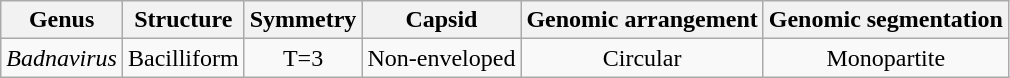<table class="wikitable sortable" style="text-align:center">
<tr>
<th>Genus</th>
<th>Structure</th>
<th>Symmetry</th>
<th>Capsid</th>
<th>Genomic arrangement</th>
<th>Genomic segmentation</th>
</tr>
<tr>
<td><em>Badnavirus</em></td>
<td>Bacilliform</td>
<td>T=3</td>
<td>Non-enveloped</td>
<td>Circular</td>
<td>Monopartite</td>
</tr>
</table>
